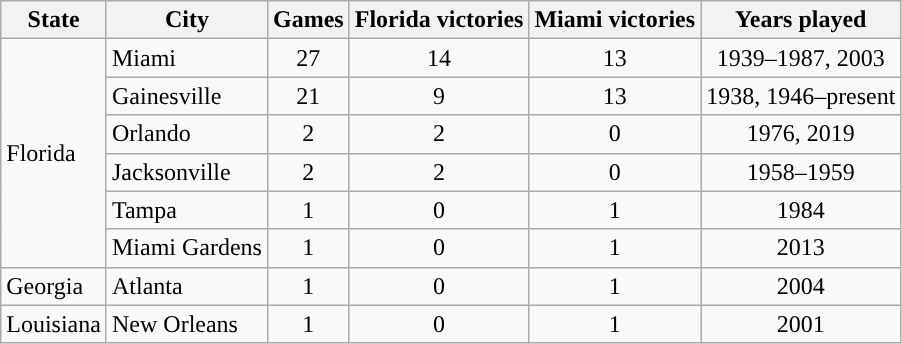<table class="wikitable sortable">
<tr>
<th>State</th>
<th>City</th>
<th>Games</th>
<th>Florida victories</th>
<th>Miami victories</th>
<th>Years played</th>
</tr>
<tr>
<td rowspan="6">Florida</td>
<td>Miami</td>
<td style="text-align:center;">27</td>
<td style="text-align:center;">14</td>
<td style="text-align:center;">13</td>
<td style="text-align:center;">1939–1987, 2003</td>
</tr>
<tr>
<td>Gainesville</td>
<td style="text-align:center;">21</td>
<td style="text-align:center;">9</td>
<td style="text-align:center;">13</td>
<td style="text-align:center;">1938, 1946–present</td>
</tr>
<tr>
<td>Orlando</td>
<td style="text-align:center;">2</td>
<td style="text-align:center;">2</td>
<td style="text-align:center;">0</td>
<td style="text-align:center;">1976, 2019</td>
</tr>
<tr>
<td>Jacksonville</td>
<td style="text-align:center;">2</td>
<td style="text-align:center;">2</td>
<td style="text-align:center;">0</td>
<td style="text-align:center;">1958–1959</td>
</tr>
<tr>
<td>Tampa</td>
<td style="text-align:center;">1</td>
<td style="text-align:center;">0</td>
<td style="text-align:center;">1</td>
<td style="text-align:center;">1984</td>
</tr>
<tr>
<td>Miami Gardens</td>
<td style="text-align:center;">1</td>
<td style="text-align:center;">0</td>
<td style="text-align:center;">1</td>
<td style="text-align:center;">2013</td>
</tr>
<tr>
<td>Georgia</td>
<td>Atlanta</td>
<td style="text-align:center;">1</td>
<td style="text-align:center;">0</td>
<td style="text-align:center;">1</td>
<td style="text-align:center;">2004</td>
</tr>
<tr>
<td>Louisiana</td>
<td>New Orleans</td>
<td style="text-align:center;">1</td>
<td style="text-align:center;">0</td>
<td style="text-align:center;">1</td>
<td style="text-align:center;">2001</td>
</tr>
</table>
